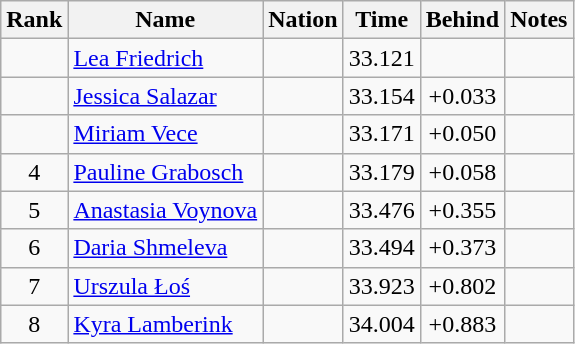<table class="wikitable sortable" style="text-align:center">
<tr>
<th>Rank</th>
<th>Name</th>
<th>Nation</th>
<th>Time</th>
<th>Behind</th>
<th>Notes</th>
</tr>
<tr>
<td></td>
<td align=left><a href='#'>Lea Friedrich</a></td>
<td align=left></td>
<td>33.121</td>
<td></td>
<td></td>
</tr>
<tr>
<td></td>
<td align=left><a href='#'>Jessica Salazar</a></td>
<td align=left></td>
<td>33.154</td>
<td>+0.033</td>
<td></td>
</tr>
<tr>
<td></td>
<td align=left><a href='#'>Miriam Vece</a></td>
<td align=left></td>
<td>33.171</td>
<td>+0.050</td>
<td></td>
</tr>
<tr>
<td>4</td>
<td align=left><a href='#'>Pauline Grabosch</a></td>
<td align=left></td>
<td>33.179</td>
<td>+0.058</td>
<td></td>
</tr>
<tr>
<td>5</td>
<td align=left><a href='#'>Anastasia Voynova</a></td>
<td align=left></td>
<td>33.476</td>
<td>+0.355</td>
<td></td>
</tr>
<tr>
<td>6</td>
<td align=left><a href='#'>Daria Shmeleva</a></td>
<td align=left></td>
<td>33.494</td>
<td>+0.373</td>
<td></td>
</tr>
<tr>
<td>7</td>
<td align=left><a href='#'>Urszula Łoś</a></td>
<td align=left></td>
<td>33.923</td>
<td>+0.802</td>
<td></td>
</tr>
<tr>
<td>8</td>
<td align=left><a href='#'>Kyra Lamberink</a></td>
<td align=left></td>
<td>34.004</td>
<td>+0.883</td>
<td></td>
</tr>
</table>
